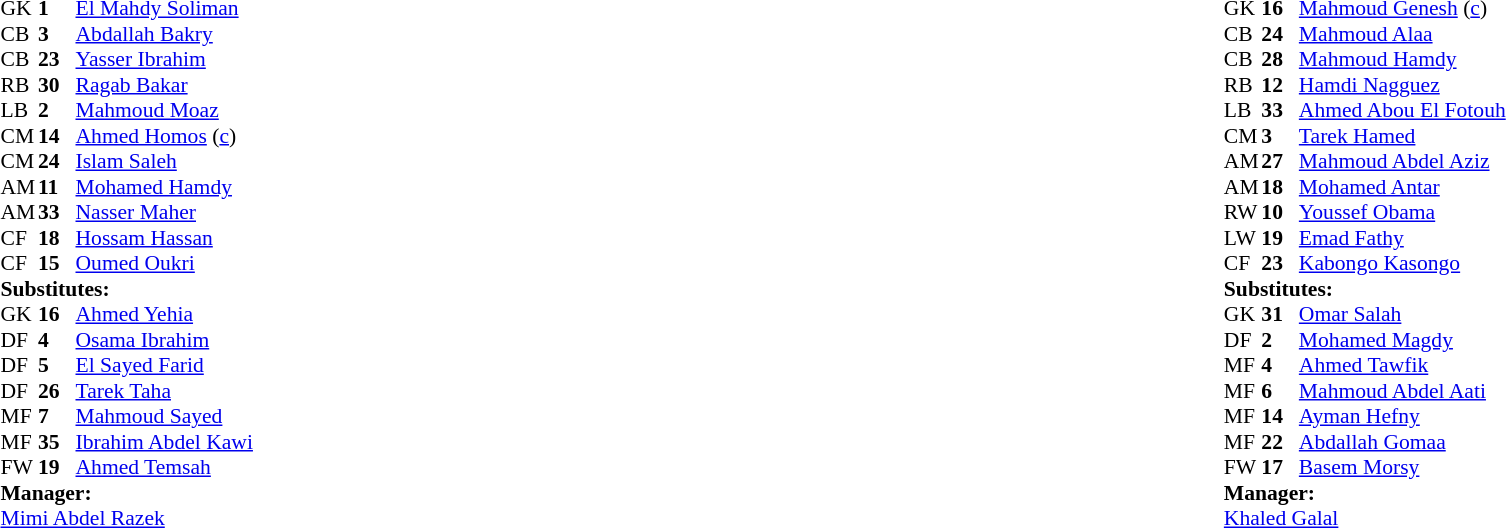<table style="width:100%">
<tr>
<td style="vertical-align:top;width:40%"><br><table style="font-size:90%" cellspacing="0" cellpadding="0">
<tr>
<th width=25></th>
<th width=25></th>
</tr>
<tr>
<td>GK</td>
<td><strong>1</strong></td>
<td> <a href='#'>El Mahdy Soliman</a></td>
<td></td>
</tr>
<tr>
<td>CB</td>
<td><strong>3</strong></td>
<td> <a href='#'>Abdallah Bakry</a></td>
</tr>
<tr>
<td>CB</td>
<td><strong>23</strong></td>
<td> <a href='#'>Yasser Ibrahim</a></td>
</tr>
<tr>
<td>RB</td>
<td><strong>30</strong></td>
<td> <a href='#'>Ragab Bakar</a></td>
<td></td>
</tr>
<tr>
<td>LB</td>
<td><strong>2</strong></td>
<td> <a href='#'>Mahmoud Moaz</a></td>
</tr>
<tr>
<td>CM</td>
<td><strong>14</strong></td>
<td> <a href='#'>Ahmed Homos</a> (<a href='#'>c</a>)</td>
</tr>
<tr>
<td>CM</td>
<td><strong>24</strong></td>
<td> <a href='#'>Islam Saleh</a></td>
</tr>
<tr>
<td>AM</td>
<td><strong>11</strong></td>
<td> <a href='#'>Mohamed Hamdy</a></td>
<td></td>
<td></td>
</tr>
<tr>
<td>AM</td>
<td><strong>33</strong></td>
<td> <a href='#'>Nasser Maher</a></td>
<td></td>
<td></td>
</tr>
<tr>
<td>CF</td>
<td><strong>18</strong></td>
<td> <a href='#'>Hossam Hassan</a></td>
<td></td>
</tr>
<tr>
<td>CF</td>
<td><strong>15</strong></td>
<td> <a href='#'>Oumed Oukri</a></td>
<td></td>
<td></td>
</tr>
<tr>
<td colspan=4><strong>Substitutes:</strong></td>
</tr>
<tr>
<td>GK</td>
<td><strong>16</strong></td>
<td> <a href='#'>Ahmed Yehia</a></td>
</tr>
<tr>
<td>DF</td>
<td><strong>4</strong></td>
<td> <a href='#'>Osama Ibrahim</a></td>
</tr>
<tr>
<td>DF</td>
<td><strong>5</strong></td>
<td> <a href='#'>El Sayed Farid</a></td>
<td></td>
<td></td>
</tr>
<tr>
<td>DF</td>
<td><strong>26</strong></td>
<td> <a href='#'>Tarek Taha</a></td>
</tr>
<tr>
<td>MF</td>
<td><strong>7</strong></td>
<td> <a href='#'>Mahmoud Sayed</a></td>
</tr>
<tr>
<td>MF</td>
<td><strong>35</strong></td>
<td> <a href='#'>Ibrahim Abdel Kawi</a></td>
<td></td>
<td></td>
</tr>
<tr>
<td>FW</td>
<td><strong>19</strong></td>
<td> <a href='#'>Ahmed Temsah</a></td>
<td></td>
<td></td>
</tr>
<tr>
<td colspan=4><strong>Manager:</strong></td>
</tr>
<tr>
<td colspan="4"> <a href='#'>Mimi Abdel Razek</a></td>
</tr>
</table>
</td>
<td style="vertical-align:top; width:50%"><br><table cellspacing="0" cellpadding="0" style="font-size:90%; margin:auto">
<tr>
<th width=25></th>
<th width=25></th>
</tr>
<tr>
<td>GK</td>
<td><strong>16</strong></td>
<td> <a href='#'>Mahmoud Genesh</a> (<a href='#'>c</a>)</td>
</tr>
<tr>
<td>CB</td>
<td><strong>24</strong></td>
<td> <a href='#'>Mahmoud Alaa</a></td>
<td></td>
</tr>
<tr>
<td>CB</td>
<td><strong>28</strong></td>
<td> <a href='#'>Mahmoud Hamdy</a></td>
</tr>
<tr>
<td>RB</td>
<td><strong>12</strong></td>
<td> <a href='#'>Hamdi Nagguez</a></td>
</tr>
<tr>
<td>LB</td>
<td><strong>33</strong></td>
<td> <a href='#'>Ahmed Abou El Fotouh</a></td>
</tr>
<tr>
<td>CM</td>
<td><strong>3</strong></td>
<td> <a href='#'>Tarek Hamed</a></td>
<td></td>
</tr>
<tr>
<td>AM</td>
<td><strong>27</strong></td>
<td> <a href='#'>Mahmoud Abdel Aziz</a></td>
<td></td>
<td></td>
</tr>
<tr>
<td>AM</td>
<td><strong>18</strong></td>
<td> <a href='#'>Mohamed Antar</a></td>
<td></td>
<td></td>
</tr>
<tr>
<td>RW</td>
<td><strong>10</strong></td>
<td> <a href='#'>Youssef Obama</a></td>
</tr>
<tr>
<td>LW</td>
<td><strong>19</strong></td>
<td> <a href='#'>Emad Fathy</a></td>
<td></td>
<td></td>
</tr>
<tr>
<td>CF</td>
<td><strong>23</strong></td>
<td> <a href='#'>Kabongo Kasongo</a></td>
<td></td>
</tr>
<tr>
<td colspan=4><strong>Substitutes:</strong></td>
</tr>
<tr>
<td>GK</td>
<td><strong>31</strong></td>
<td> <a href='#'>Omar Salah</a></td>
</tr>
<tr>
<td>DF</td>
<td><strong>2</strong></td>
<td> <a href='#'>Mohamed Magdy</a></td>
</tr>
<tr>
<td>MF</td>
<td><strong>4</strong></td>
<td> <a href='#'>Ahmed Tawfik</a></td>
</tr>
<tr>
<td>MF</td>
<td><strong>6</strong></td>
<td> <a href='#'>Mahmoud Abdel Aati</a></td>
</tr>
<tr>
<td>MF</td>
<td><strong>14</strong></td>
<td> <a href='#'>Ayman Hefny</a></td>
<td></td>
<td></td>
</tr>
<tr>
<td>MF</td>
<td><strong>22</strong></td>
<td> <a href='#'>Abdallah Gomaa</a></td>
<td></td>
<td></td>
</tr>
<tr>
<td>FW</td>
<td><strong>17</strong></td>
<td> <a href='#'>Basem Morsy</a></td>
<td></td>
<td></td>
</tr>
<tr>
<td colspan=4><strong>Manager:</strong></td>
</tr>
<tr>
<td colspan="4"> <a href='#'>Khaled Galal</a></td>
</tr>
</table>
</td>
</tr>
</table>
